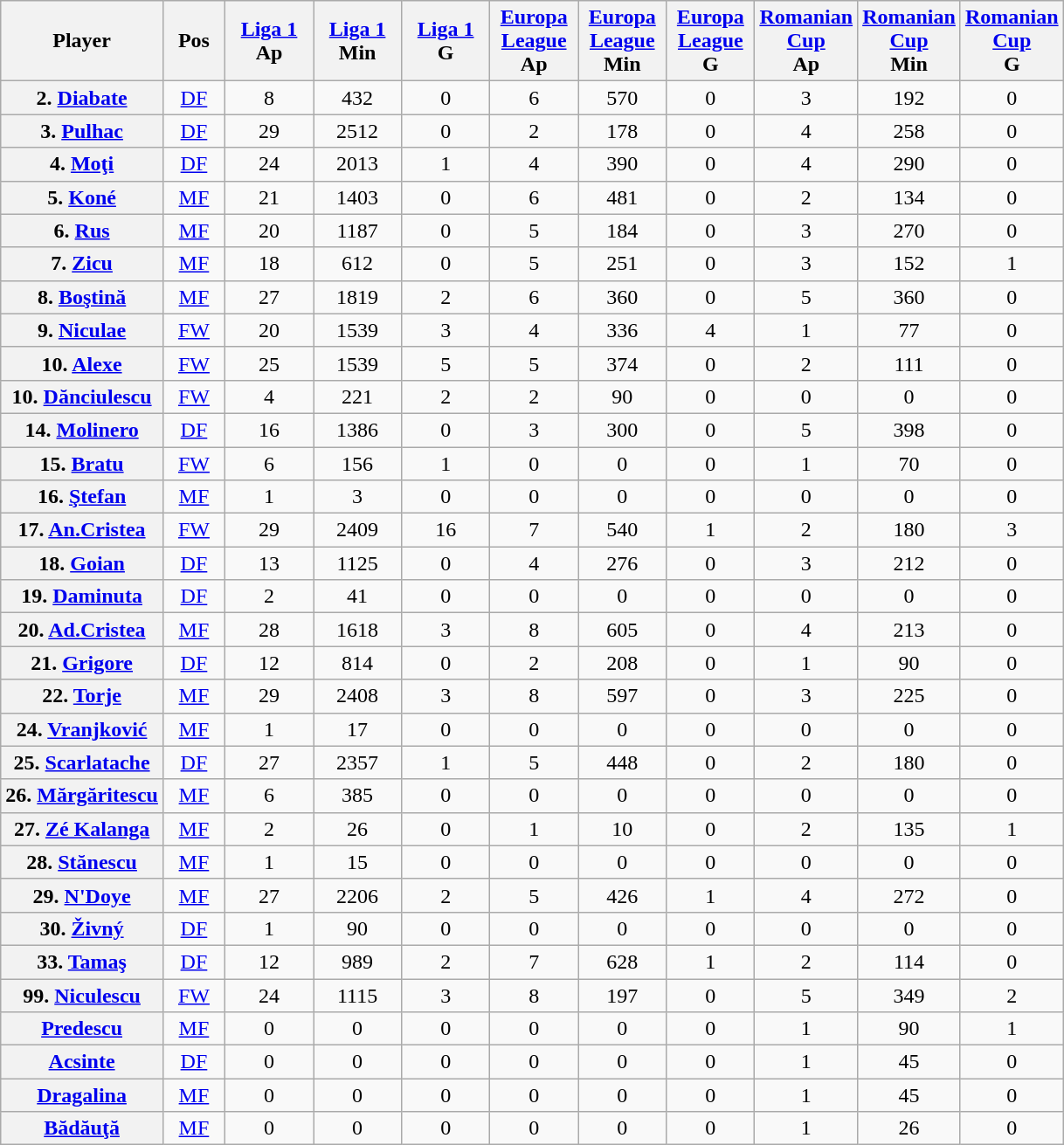<table class="wikitable sortable" style="text-align:center">
<tr>
<th>Player</th>
<th width="40">Pos</th>
<th width="60"><a href='#'>Liga 1</a><br>Ap</th>
<th width="60"><a href='#'>Liga 1</a><br>Min</th>
<th width="60"><a href='#'>Liga 1</a><br> G</th>
<th width="60"><a href='#'>Europa League</a><br>Ap</th>
<th width="60"><a href='#'>Europa League</a><br>Min</th>
<th width="60"><a href='#'>Europa League</a><br> G</th>
<th width="60"><a href='#'>Romanian Cup</a><br>Ap</th>
<th width="60"><a href='#'>Romanian Cup</a><br>Min</th>
<th width="60"><a href='#'>Romanian Cup</a><br> G</th>
</tr>
<tr>
<th>2. <a href='#'>Diabate</a></th>
<td><a href='#'>DF</a></td>
<td>8</td>
<td>432</td>
<td>0</td>
<td>6</td>
<td>570</td>
<td>0</td>
<td>3</td>
<td>192</td>
<td>0</td>
</tr>
<tr>
<th>3. <a href='#'>Pulhac</a></th>
<td><a href='#'>DF</a></td>
<td>29</td>
<td>2512</td>
<td>0</td>
<td>2</td>
<td>178</td>
<td>0</td>
<td>4</td>
<td>258</td>
<td>0</td>
</tr>
<tr>
<th>4. <a href='#'>Moţi</a></th>
<td><a href='#'>DF</a></td>
<td>24</td>
<td>2013</td>
<td>1</td>
<td>4</td>
<td>390</td>
<td>0</td>
<td>4</td>
<td>290</td>
<td>0</td>
</tr>
<tr>
<th>5. <a href='#'>Koné</a></th>
<td><a href='#'>MF</a></td>
<td>21</td>
<td>1403</td>
<td>0</td>
<td>6</td>
<td>481</td>
<td>0</td>
<td>2</td>
<td>134</td>
<td>0</td>
</tr>
<tr>
<th>6. <a href='#'>Rus</a></th>
<td><a href='#'>MF</a></td>
<td>20</td>
<td>1187</td>
<td>0</td>
<td>5</td>
<td>184</td>
<td>0</td>
<td>3</td>
<td>270</td>
<td>0</td>
</tr>
<tr>
<th>7. <a href='#'>Zicu</a></th>
<td><a href='#'>MF</a></td>
<td>18</td>
<td>612</td>
<td>0</td>
<td>5</td>
<td>251</td>
<td>0</td>
<td>3</td>
<td>152</td>
<td>1</td>
</tr>
<tr>
<th>8. <a href='#'>Boştină</a></th>
<td><a href='#'>MF</a></td>
<td>27</td>
<td>1819</td>
<td>2</td>
<td>6</td>
<td>360</td>
<td>0</td>
<td>5</td>
<td>360</td>
<td>0</td>
</tr>
<tr>
<th>9. <a href='#'>Niculae</a></th>
<td><a href='#'>FW</a></td>
<td>20</td>
<td>1539</td>
<td>3</td>
<td>4</td>
<td>336</td>
<td>4</td>
<td>1</td>
<td>77</td>
<td>0</td>
</tr>
<tr>
<th>10. <a href='#'>Alexe</a></th>
<td><a href='#'>FW</a></td>
<td>25</td>
<td>1539</td>
<td>5</td>
<td>5</td>
<td>374</td>
<td>0</td>
<td>2</td>
<td>111</td>
<td>0</td>
</tr>
<tr>
<th>10. <a href='#'>Dănciulescu</a></th>
<td><a href='#'>FW</a></td>
<td>4</td>
<td>221</td>
<td>2</td>
<td>2</td>
<td>90</td>
<td>0</td>
<td>0</td>
<td>0</td>
<td>0</td>
</tr>
<tr>
<th>14. <a href='#'>Molinero</a></th>
<td><a href='#'>DF</a></td>
<td>16</td>
<td>1386</td>
<td>0</td>
<td>3</td>
<td>300</td>
<td>0</td>
<td>5</td>
<td>398</td>
<td>0</td>
</tr>
<tr>
<th>15. <a href='#'>Bratu</a></th>
<td><a href='#'>FW</a></td>
<td>6</td>
<td>156</td>
<td>1</td>
<td>0</td>
<td>0</td>
<td>0</td>
<td>1</td>
<td>70</td>
<td>0</td>
</tr>
<tr>
<th>16. <a href='#'>Ştefan</a></th>
<td><a href='#'>MF</a></td>
<td>1</td>
<td>3</td>
<td>0</td>
<td>0</td>
<td>0</td>
<td>0</td>
<td>0</td>
<td>0</td>
<td>0</td>
</tr>
<tr>
<th>17. <a href='#'>An.Cristea</a></th>
<td><a href='#'>FW</a></td>
<td>29</td>
<td>2409</td>
<td>16</td>
<td>7</td>
<td>540</td>
<td>1</td>
<td>2</td>
<td>180</td>
<td>3</td>
</tr>
<tr>
<th>18. <a href='#'>Goian</a></th>
<td><a href='#'>DF</a></td>
<td>13</td>
<td>1125</td>
<td>0</td>
<td>4</td>
<td>276</td>
<td>0</td>
<td>3</td>
<td>212</td>
<td>0</td>
</tr>
<tr>
<th>19. <a href='#'>Daminuta</a></th>
<td><a href='#'>DF</a></td>
<td>2</td>
<td>41</td>
<td>0</td>
<td>0</td>
<td>0</td>
<td>0</td>
<td>0</td>
<td>0</td>
<td>0</td>
</tr>
<tr>
<th>20. <a href='#'>Ad.Cristea</a></th>
<td><a href='#'>MF</a></td>
<td>28</td>
<td>1618</td>
<td>3</td>
<td>8</td>
<td>605</td>
<td>0</td>
<td>4</td>
<td>213</td>
<td>0</td>
</tr>
<tr>
<th>21. <a href='#'>Grigore</a></th>
<td><a href='#'>DF</a></td>
<td>12</td>
<td>814</td>
<td>0</td>
<td>2</td>
<td>208</td>
<td>0</td>
<td>1</td>
<td>90</td>
<td>0</td>
</tr>
<tr>
<th>22. <a href='#'>Torje</a></th>
<td><a href='#'>MF</a></td>
<td>29</td>
<td>2408</td>
<td>3</td>
<td>8</td>
<td>597</td>
<td>0</td>
<td>3</td>
<td>225</td>
<td>0</td>
</tr>
<tr>
<th>24. <a href='#'>Vranjković</a></th>
<td><a href='#'>MF</a></td>
<td>1</td>
<td>17</td>
<td>0</td>
<td>0</td>
<td>0</td>
<td>0</td>
<td>0</td>
<td>0</td>
<td>0</td>
</tr>
<tr>
<th>25. <a href='#'>Scarlatache</a></th>
<td><a href='#'>DF</a></td>
<td>27</td>
<td>2357</td>
<td>1</td>
<td>5</td>
<td>448</td>
<td>0</td>
<td>2</td>
<td>180</td>
<td>0</td>
</tr>
<tr>
<th>26. <a href='#'>Mărgăritescu</a></th>
<td><a href='#'>MF</a></td>
<td>6</td>
<td>385</td>
<td>0</td>
<td>0</td>
<td>0</td>
<td>0</td>
<td>0</td>
<td>0</td>
<td>0</td>
</tr>
<tr>
<th>27. <a href='#'>Zé Kalanga</a></th>
<td><a href='#'>MF</a></td>
<td>2</td>
<td>26</td>
<td>0</td>
<td>1</td>
<td>10</td>
<td>0</td>
<td>2</td>
<td>135</td>
<td>1</td>
</tr>
<tr>
<th>28. <a href='#'>Stănescu</a></th>
<td><a href='#'>MF</a></td>
<td>1</td>
<td>15</td>
<td>0</td>
<td>0</td>
<td>0</td>
<td>0</td>
<td>0</td>
<td>0</td>
<td>0</td>
</tr>
<tr>
<th>29. <a href='#'>N'Doye</a></th>
<td><a href='#'>MF</a></td>
<td>27</td>
<td>2206</td>
<td>2</td>
<td>5</td>
<td>426</td>
<td>1</td>
<td>4</td>
<td>272</td>
<td>0</td>
</tr>
<tr>
<th>30. <a href='#'>Živný</a></th>
<td><a href='#'>DF</a></td>
<td>1</td>
<td>90</td>
<td>0</td>
<td>0</td>
<td>0</td>
<td>0</td>
<td>0</td>
<td>0</td>
<td>0</td>
</tr>
<tr>
<th>33. <a href='#'>Tamaş</a></th>
<td><a href='#'>DF</a></td>
<td>12</td>
<td>989</td>
<td>2</td>
<td>7</td>
<td>628</td>
<td>1</td>
<td>2</td>
<td>114</td>
<td>0</td>
</tr>
<tr>
<th>99. <a href='#'>Niculescu</a></th>
<td><a href='#'>FW</a></td>
<td>24</td>
<td>1115</td>
<td>3</td>
<td>8</td>
<td>197</td>
<td>0</td>
<td>5</td>
<td>349</td>
<td>2</td>
</tr>
<tr>
<th><a href='#'>Predescu</a></th>
<td><a href='#'>MF</a></td>
<td>0</td>
<td>0</td>
<td>0</td>
<td>0</td>
<td>0</td>
<td>0</td>
<td>1</td>
<td>90</td>
<td>1</td>
</tr>
<tr>
<th><a href='#'>Acsinte</a></th>
<td><a href='#'>DF</a></td>
<td>0</td>
<td>0</td>
<td>0</td>
<td>0</td>
<td>0</td>
<td>0</td>
<td>1</td>
<td>45</td>
<td>0</td>
</tr>
<tr>
<th><a href='#'>Dragalina</a></th>
<td><a href='#'>MF</a></td>
<td>0</td>
<td>0</td>
<td>0</td>
<td>0</td>
<td>0</td>
<td>0</td>
<td>1</td>
<td>45</td>
<td>0</td>
</tr>
<tr>
<th><a href='#'>Bădăuţă</a></th>
<td><a href='#'>MF</a></td>
<td>0</td>
<td>0</td>
<td>0</td>
<td>0</td>
<td>0</td>
<td>0</td>
<td>1</td>
<td>26</td>
<td>0</td>
</tr>
</table>
